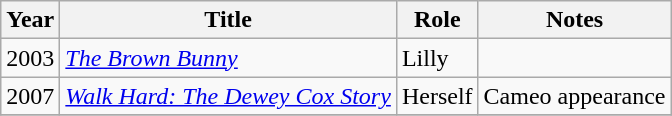<table class="wikitable sortable">
<tr>
<th>Year</th>
<th>Title</th>
<th>Role</th>
<th class="unsortable">Notes</th>
</tr>
<tr>
<td>2003</td>
<td><em><a href='#'>The Brown Bunny</a></em></td>
<td>Lilly</td>
<td></td>
</tr>
<tr>
<td>2007</td>
<td><em><a href='#'>Walk Hard: The Dewey Cox Story</a></em></td>
<td>Herself</td>
<td>Cameo appearance</td>
</tr>
<tr>
</tr>
</table>
